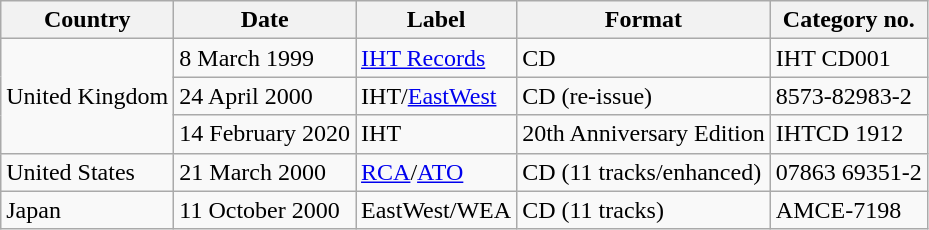<table class="wikitable sortable">
<tr>
<th>Country</th>
<th>Date</th>
<th>Label</th>
<th>Format</th>
<th>Category no.</th>
</tr>
<tr>
<td rowspan="3">United Kingdom</td>
<td>8 March 1999</td>
<td><a href='#'>IHT Records</a></td>
<td>CD</td>
<td>IHT CD001</td>
</tr>
<tr>
<td>24 April 2000</td>
<td>IHT/<a href='#'>EastWest</a></td>
<td>CD (re-issue)</td>
<td>8573-82983-2</td>
</tr>
<tr>
<td>14 February 2020</td>
<td>IHT</td>
<td>20th Anniversary Edition</td>
<td>IHTCD 1912</td>
</tr>
<tr>
<td>United States</td>
<td>21 March 2000</td>
<td><a href='#'>RCA</a>/<a href='#'>ATO</a></td>
<td>CD (11 tracks/enhanced)</td>
<td>07863 69351-2</td>
</tr>
<tr>
<td>Japan</td>
<td>11 October 2000</td>
<td>EastWest/WEA</td>
<td>CD (11 tracks)</td>
<td>AMCE-7198</td>
</tr>
</table>
